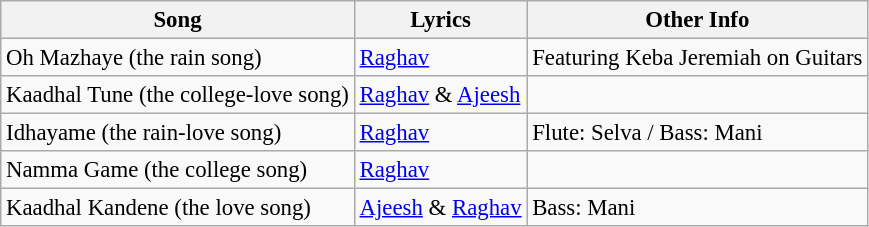<table class="wikitable" style="font-size: 95%;">
<tr>
<th>Song</th>
<th>Lyrics</th>
<th>Other Info</th>
</tr>
<tr>
<td>Oh Mazhaye (the rain song)</td>
<td><a href='#'>Raghav</a></td>
<td>Featuring Keba Jeremiah on Guitars</td>
</tr>
<tr>
<td>Kaadhal Tune (the college-love song)</td>
<td><a href='#'>Raghav</a> & <a href='#'>Ajeesh</a></td>
<td></td>
</tr>
<tr>
<td>Idhayame (the rain-love song)</td>
<td><a href='#'>Raghav</a></td>
<td>Flute: Selva / Bass: Mani</td>
</tr>
<tr>
<td>Namma Game (the college song)</td>
<td><a href='#'>Raghav</a></td>
<td></td>
</tr>
<tr>
<td>Kaadhal Kandene (the love song)</td>
<td><a href='#'>Ajeesh</a> & <a href='#'>Raghav</a></td>
<td>Bass: Mani</td>
</tr>
</table>
